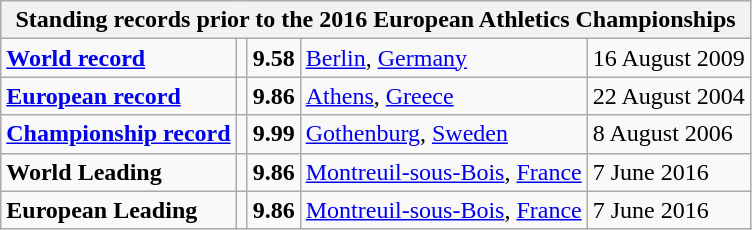<table class="wikitable">
<tr>
<th colspan="5">Standing records prior to the 2016 European Athletics Championships</th>
</tr>
<tr>
<td><strong><a href='#'>World record</a></strong></td>
<td></td>
<td><strong>9.58</strong></td>
<td><a href='#'>Berlin</a>, <a href='#'>Germany</a></td>
<td>16 August 2009</td>
</tr>
<tr>
<td><strong><a href='#'>European record</a></strong></td>
<td></td>
<td><strong>9.86</strong></td>
<td><a href='#'>Athens</a>, <a href='#'>Greece</a></td>
<td>22 August 2004</td>
</tr>
<tr>
<td><strong><a href='#'>Championship record</a></strong></td>
<td></td>
<td><strong>9.99</strong></td>
<td><a href='#'>Gothenburg</a>, <a href='#'>Sweden</a></td>
<td>8 August 2006</td>
</tr>
<tr>
<td><strong>World Leading</strong></td>
<td></td>
<td><strong>9.86</strong></td>
<td><a href='#'>Montreuil-sous-Bois</a>, <a href='#'>France</a></td>
<td>7 June 2016</td>
</tr>
<tr>
<td><strong>European Leading</strong></td>
<td></td>
<td><strong>9.86</strong></td>
<td><a href='#'>Montreuil-sous-Bois</a>, <a href='#'>France</a></td>
<td>7 June 2016</td>
</tr>
</table>
